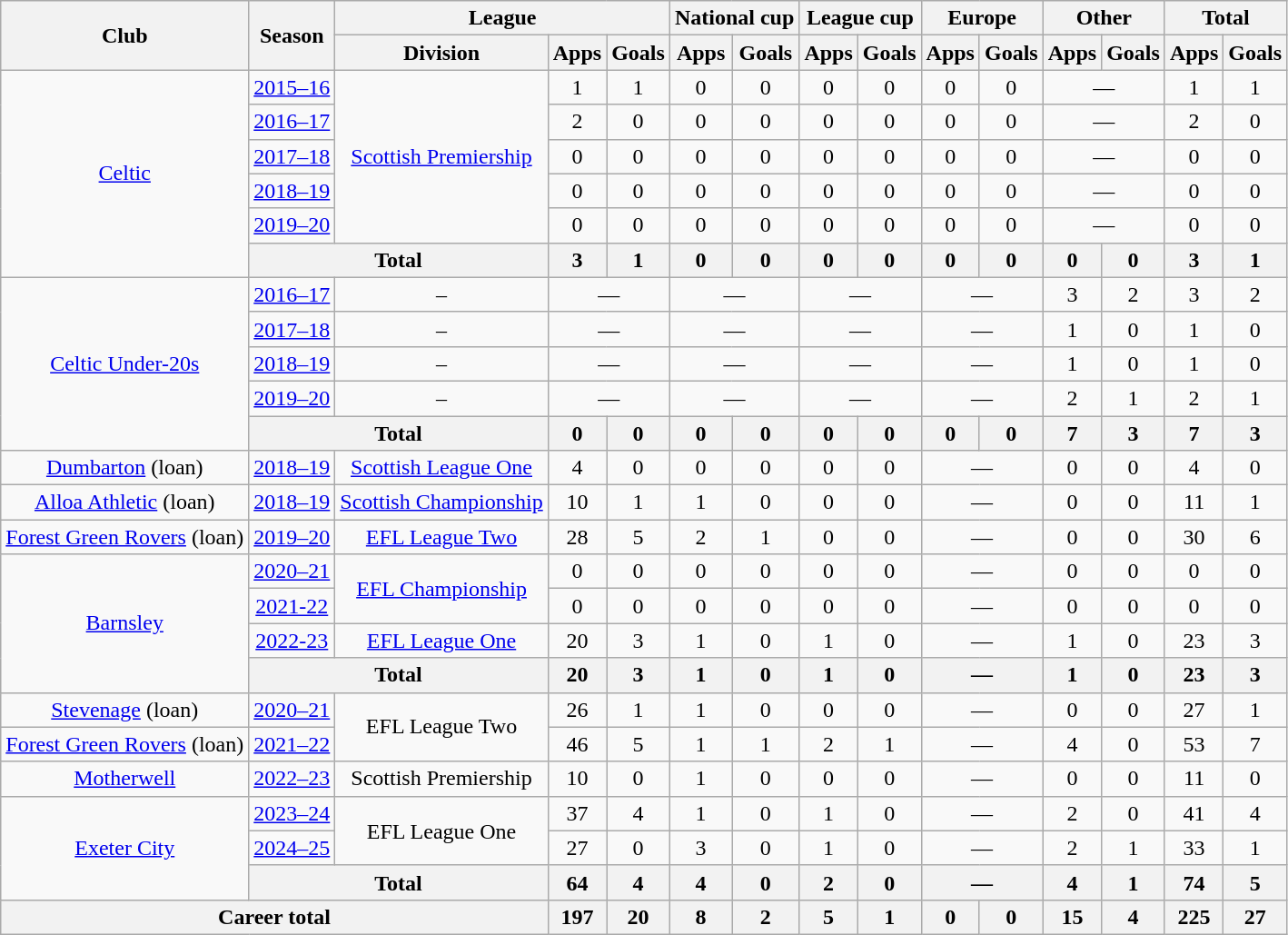<table class="wikitable" style="text-align:center;">
<tr>
<th rowspan="2">Club</th>
<th rowspan="2">Season</th>
<th colspan="3">League</th>
<th colspan="2">National cup</th>
<th colspan="2">League cup</th>
<th colspan="2">Europe</th>
<th colspan="2">Other</th>
<th colspan="2">Total</th>
</tr>
<tr>
<th>Division</th>
<th>Apps</th>
<th>Goals</th>
<th>Apps</th>
<th>Goals</th>
<th>Apps</th>
<th>Goals</th>
<th>Apps</th>
<th>Goals</th>
<th>Apps</th>
<th>Goals</th>
<th>Apps</th>
<th>Goals</th>
</tr>
<tr>
<td rowspan="6"><a href='#'>Celtic</a></td>
<td><a href='#'>2015–16</a></td>
<td rowspan="5"><a href='#'>Scottish Premiership</a></td>
<td>1</td>
<td>1</td>
<td>0</td>
<td>0</td>
<td>0</td>
<td>0</td>
<td>0</td>
<td>0</td>
<td colspan=2>—</td>
<td>1</td>
<td>1</td>
</tr>
<tr>
<td><a href='#'>2016–17</a></td>
<td>2</td>
<td>0</td>
<td>0</td>
<td>0</td>
<td>0</td>
<td>0</td>
<td>0</td>
<td>0</td>
<td colspan=2>—</td>
<td>2</td>
<td>0</td>
</tr>
<tr>
<td><a href='#'>2017–18</a></td>
<td>0</td>
<td>0</td>
<td>0</td>
<td>0</td>
<td>0</td>
<td>0</td>
<td>0</td>
<td>0</td>
<td colspan=2>—</td>
<td>0</td>
<td>0</td>
</tr>
<tr>
<td><a href='#'>2018–19</a></td>
<td>0</td>
<td>0</td>
<td>0</td>
<td>0</td>
<td>0</td>
<td>0</td>
<td>0</td>
<td>0</td>
<td colspan=2>—</td>
<td>0</td>
<td>0</td>
</tr>
<tr>
<td><a href='#'>2019–20</a></td>
<td>0</td>
<td>0</td>
<td>0</td>
<td>0</td>
<td>0</td>
<td>0</td>
<td>0</td>
<td>0</td>
<td colspan=2>—</td>
<td>0</td>
<td>0</td>
</tr>
<tr>
<th colspan="2">Total</th>
<th>3</th>
<th>1</th>
<th>0</th>
<th>0</th>
<th>0</th>
<th>0</th>
<th>0</th>
<th>0</th>
<th>0</th>
<th>0</th>
<th>3</th>
<th>1</th>
</tr>
<tr>
<td rowspan="5"><a href='#'>Celtic Under-20s</a></td>
<td><a href='#'>2016–17</a></td>
<td>–</td>
<td colspan="2">—</td>
<td colspan="2">—</td>
<td colspan="2">—</td>
<td colspan="2">—</td>
<td>3</td>
<td>2</td>
<td>3</td>
<td>2</td>
</tr>
<tr>
<td><a href='#'>2017–18</a></td>
<td>–</td>
<td colspan="2">—</td>
<td colspan="2">—</td>
<td colspan="2">—</td>
<td colspan="2">—</td>
<td>1</td>
<td>0</td>
<td>1</td>
<td>0</td>
</tr>
<tr>
<td><a href='#'>2018–19</a></td>
<td>–</td>
<td colspan="2">—</td>
<td colspan="2">—</td>
<td colspan="2">—</td>
<td colspan="2">—</td>
<td>1</td>
<td>0</td>
<td>1</td>
<td>0</td>
</tr>
<tr>
<td><a href='#'>2019–20</a></td>
<td>–</td>
<td colspan="2">—</td>
<td colspan="2">—</td>
<td colspan="2">—</td>
<td colspan="2">—</td>
<td>2</td>
<td>1</td>
<td>2</td>
<td>1</td>
</tr>
<tr>
<th colspan="2">Total</th>
<th>0</th>
<th>0</th>
<th>0</th>
<th>0</th>
<th>0</th>
<th>0</th>
<th>0</th>
<th>0</th>
<th>7</th>
<th>3</th>
<th>7</th>
<th>3</th>
</tr>
<tr>
<td><a href='#'>Dumbarton</a> (loan)</td>
<td><a href='#'>2018–19</a></td>
<td><a href='#'>Scottish League One</a></td>
<td>4</td>
<td>0</td>
<td>0</td>
<td>0</td>
<td>0</td>
<td>0</td>
<td colspan=2>—</td>
<td>0</td>
<td>0</td>
<td>4</td>
<td>0</td>
</tr>
<tr>
<td><a href='#'>Alloa Athletic</a> (loan)</td>
<td><a href='#'>2018–19</a></td>
<td><a href='#'>Scottish Championship</a></td>
<td>10</td>
<td>1</td>
<td>1</td>
<td>0</td>
<td>0</td>
<td>0</td>
<td colspan=2>—</td>
<td>0</td>
<td>0</td>
<td>11</td>
<td>1</td>
</tr>
<tr>
<td><a href='#'>Forest Green Rovers</a> (loan)</td>
<td><a href='#'>2019–20</a></td>
<td><a href='#'>EFL League Two</a></td>
<td>28</td>
<td>5</td>
<td>2</td>
<td>1</td>
<td>0</td>
<td>0</td>
<td colspan=2>—</td>
<td>0</td>
<td>0</td>
<td>30</td>
<td>6</td>
</tr>
<tr>
<td rowspan="4"><a href='#'>Barnsley</a></td>
<td><a href='#'>2020–21</a></td>
<td rowspan="2"><a href='#'>EFL Championship</a></td>
<td>0</td>
<td>0</td>
<td>0</td>
<td>0</td>
<td>0</td>
<td>0</td>
<td colspan=2>—</td>
<td>0</td>
<td>0</td>
<td>0</td>
<td>0</td>
</tr>
<tr>
<td><a href='#'>2021-22</a></td>
<td>0</td>
<td>0</td>
<td>0</td>
<td>0</td>
<td>0</td>
<td>0</td>
<td colspan=2>—</td>
<td>0</td>
<td>0</td>
<td>0</td>
<td>0</td>
</tr>
<tr>
<td><a href='#'>2022-23</a></td>
<td><a href='#'>EFL League One</a></td>
<td>20</td>
<td>3</td>
<td>1</td>
<td>0</td>
<td>1</td>
<td>0</td>
<td colspan=2>—</td>
<td>1</td>
<td>0</td>
<td>23</td>
<td>3</td>
</tr>
<tr>
<th colspan="2">Total</th>
<th>20</th>
<th>3</th>
<th>1</th>
<th>0</th>
<th>1</th>
<th>0</th>
<th colspan=2>—</th>
<th>1</th>
<th>0</th>
<th>23</th>
<th>3</th>
</tr>
<tr>
<td><a href='#'>Stevenage</a> (loan)</td>
<td><a href='#'>2020–21</a></td>
<td rowspan="2">EFL League Two</td>
<td>26</td>
<td>1</td>
<td>1</td>
<td>0</td>
<td>0</td>
<td>0</td>
<td colspan=2>—</td>
<td>0</td>
<td>0</td>
<td>27</td>
<td>1</td>
</tr>
<tr>
<td><a href='#'>Forest Green Rovers</a> (loan)</td>
<td><a href='#'>2021–22</a></td>
<td>46</td>
<td>5</td>
<td>1</td>
<td>1</td>
<td>2</td>
<td>1</td>
<td colspan=2>—</td>
<td>4</td>
<td>0</td>
<td>53</td>
<td>7</td>
</tr>
<tr>
<td><a href='#'>Motherwell</a></td>
<td><a href='#'>2022–23</a></td>
<td>Scottish Premiership</td>
<td>10</td>
<td>0</td>
<td>1</td>
<td>0</td>
<td>0</td>
<td>0</td>
<td colspan=2>—</td>
<td>0</td>
<td>0</td>
<td>11</td>
<td>0</td>
</tr>
<tr>
<td rowspan="3"><a href='#'>Exeter City</a></td>
<td><a href='#'>2023–24</a></td>
<td rowspan="2">EFL League One</td>
<td>37</td>
<td>4</td>
<td>1</td>
<td>0</td>
<td>1</td>
<td>0</td>
<td colspan=2>—</td>
<td>2</td>
<td>0</td>
<td>41</td>
<td>4</td>
</tr>
<tr>
<td><a href='#'>2024–25</a></td>
<td>27</td>
<td>0</td>
<td>3</td>
<td>0</td>
<td>1</td>
<td>0</td>
<td colspan=2>—</td>
<td>2</td>
<td>1</td>
<td>33</td>
<td>1</td>
</tr>
<tr>
<th colspan="2">Total</th>
<th>64</th>
<th>4</th>
<th>4</th>
<th>0</th>
<th>2</th>
<th>0</th>
<th colspan=2>—</th>
<th>4</th>
<th>1</th>
<th>74</th>
<th>5</th>
</tr>
<tr>
<th colspan="3">Career total</th>
<th>197</th>
<th>20</th>
<th>8</th>
<th>2</th>
<th>5</th>
<th>1</th>
<th>0</th>
<th>0</th>
<th>15</th>
<th>4</th>
<th>225</th>
<th>27</th>
</tr>
</table>
